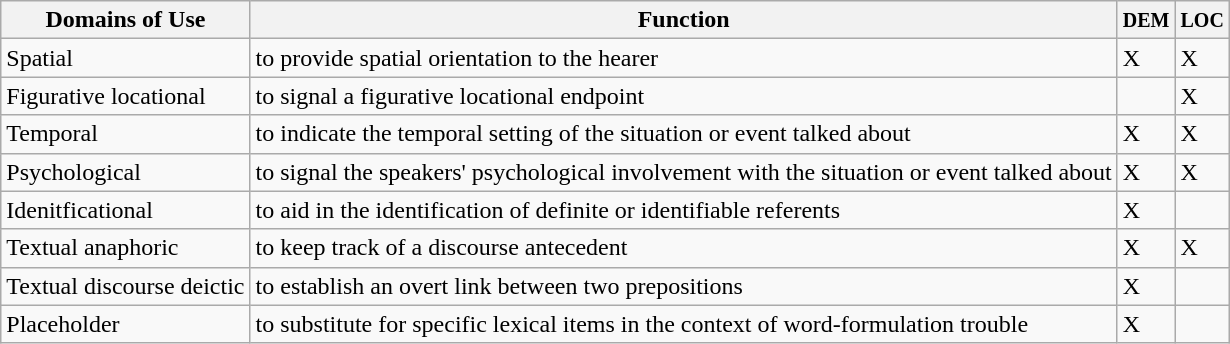<table class="wikitable">
<tr>
<th>Domains of Use</th>
<th>Function</th>
<th><small>DEM</small></th>
<th><small>LOC</small></th>
</tr>
<tr>
<td>Spatial</td>
<td>to provide spatial orientation to the hearer</td>
<td>X</td>
<td>X</td>
</tr>
<tr>
<td>Figurative locational</td>
<td>to signal a figurative locational endpoint</td>
<td></td>
<td>X</td>
</tr>
<tr>
<td>Temporal</td>
<td>to indicate the temporal setting of the situation or event talked about</td>
<td>X</td>
<td>X</td>
</tr>
<tr>
<td>Psychological</td>
<td>to signal the speakers' psychological involvement with the situation or event talked about</td>
<td>X</td>
<td>X</td>
</tr>
<tr>
<td>Idenitficational</td>
<td>to aid in the identification of definite or identifiable referents</td>
<td>X</td>
<td></td>
</tr>
<tr>
<td>Textual anaphoric</td>
<td>to keep track of a discourse antecedent</td>
<td>X</td>
<td>X</td>
</tr>
<tr>
<td>Textual discourse deictic</td>
<td>to establish an overt link between two prepositions</td>
<td>X</td>
<td></td>
</tr>
<tr>
<td>Placeholder</td>
<td>to substitute for specific lexical items in the context of word-formulation trouble</td>
<td>X</td>
<td></td>
</tr>
</table>
